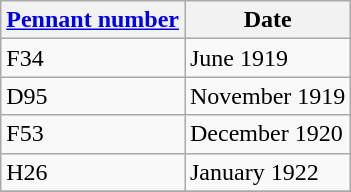<table class="wikitable" style="text-align:left">
<tr>
<th scope="col"><a href='#'>Pennant number</a></th>
<th>Date</th>
</tr>
<tr>
<td scope="row">F34</td>
<td>June 1919</td>
</tr>
<tr>
<td scope="row">D95</td>
<td>November 1919</td>
</tr>
<tr>
<td scope="row">F53</td>
<td>December 1920</td>
</tr>
<tr>
<td scope="row">H26</td>
<td>January 1922</td>
</tr>
<tr>
</tr>
</table>
